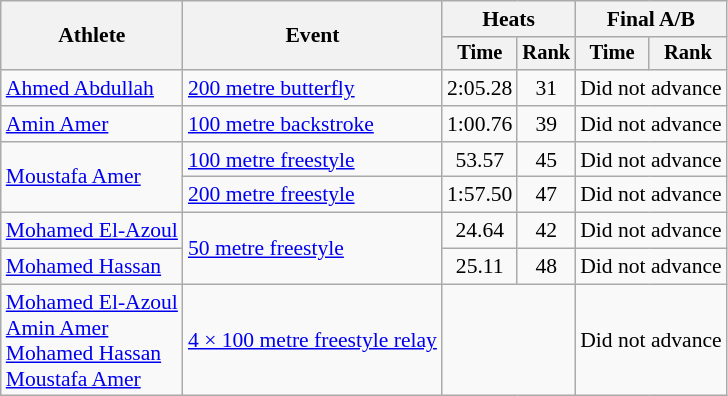<table class="wikitable" style="font-size:90%">
<tr>
<th rowspan="2">Athlete</th>
<th rowspan="2">Event</th>
<th colspan=2>Heats</th>
<th colspan=2>Final A/B</th>
</tr>
<tr style="font-size:95%">
<th>Time</th>
<th>Rank</th>
<th>Time</th>
<th>Rank</th>
</tr>
<tr align=center>
<td align=left><a href='#'>Ahmed Abdullah</a></td>
<td align=left><a href='#'>200 metre butterfly</a></td>
<td>2:05.28</td>
<td>31</td>
<td colspan=2>Did not advance</td>
</tr>
<tr align=center>
<td align=left><a href='#'>Amin Amer</a></td>
<td align=left><a href='#'>100 metre backstroke</a></td>
<td>1:00.76</td>
<td>39</td>
<td colspan=2>Did not advance</td>
</tr>
<tr align=center>
<td align=left rowspan=2><a href='#'>Moustafa Amer</a></td>
<td align=left><a href='#'>100 metre freestyle</a></td>
<td>53.57</td>
<td>45</td>
<td colspan=2>Did not advance</td>
</tr>
<tr align=center>
<td align=left><a href='#'>200 metre freestyle</a></td>
<td>1:57.50</td>
<td>47</td>
<td colspan=2>Did not advance</td>
</tr>
<tr align=center>
<td align=left><a href='#'>Mohamed El-Azoul</a></td>
<td align=left rowspan=2><a href='#'>50 metre freestyle</a></td>
<td>24.64</td>
<td>42</td>
<td colspan=2>Did not advance</td>
</tr>
<tr align=center>
<td align=left><a href='#'>Mohamed Hassan</a></td>
<td>25.11</td>
<td>48</td>
<td colspan=2>Did not advance</td>
</tr>
<tr align=center>
<td align=left><a href='#'>Mohamed El-Azoul</a><br><a href='#'>Amin Amer</a><br><a href='#'>Mohamed Hassan</a><br><a href='#'>Moustafa Amer</a></td>
<td align=left><a href='#'>4 × 100 metre freestyle relay</a></td>
<td colspan=2></td>
<td colspan=2>Did not advance</td>
</tr>
</table>
